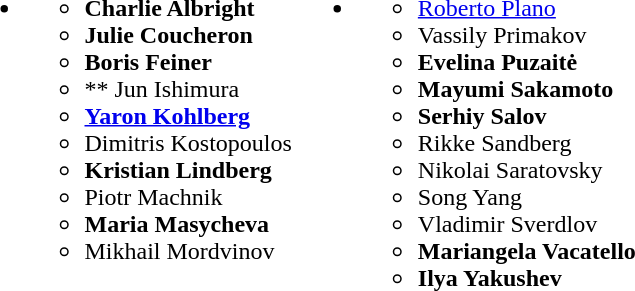<table>
<tr>
<td valign="top"><br><ul><li><ul><li> <strong>Charlie Albright</strong></li><li> <strong>Julie Coucheron</strong></li><li>  <strong>Boris Feiner</strong></li><li>**  Jun Ishimura</li><li> <strong><a href='#'>Yaron Kohlberg</a></strong></li><li> Dimitris Kostopoulos</li><li> <strong>Kristian Lindberg</strong></li><li> Piotr Machnik</li><li> <strong>Maria Masycheva</strong></li><li> Mikhail Mordvinov</li></ul></li></ul></td>
<td valign="top"><br><ul><li><ul><li> <a href='#'>Roberto Plano</a></li><li> Vassily Primakov</li><li> <strong>Evelina Puzaitė</strong></li><li> <strong>Mayumi Sakamoto</strong></li><li> <strong>Serhiy Salov</strong></li><li> Rikke Sandberg</li><li> Nikolai Saratovsky</li><li> Song Yang</li><li> Vladimir Sverdlov</li><li> <strong>Mariangela Vacatello</strong></li><li> <strong>Ilya Yakushev</strong></li></ul></li></ul></td>
</tr>
</table>
